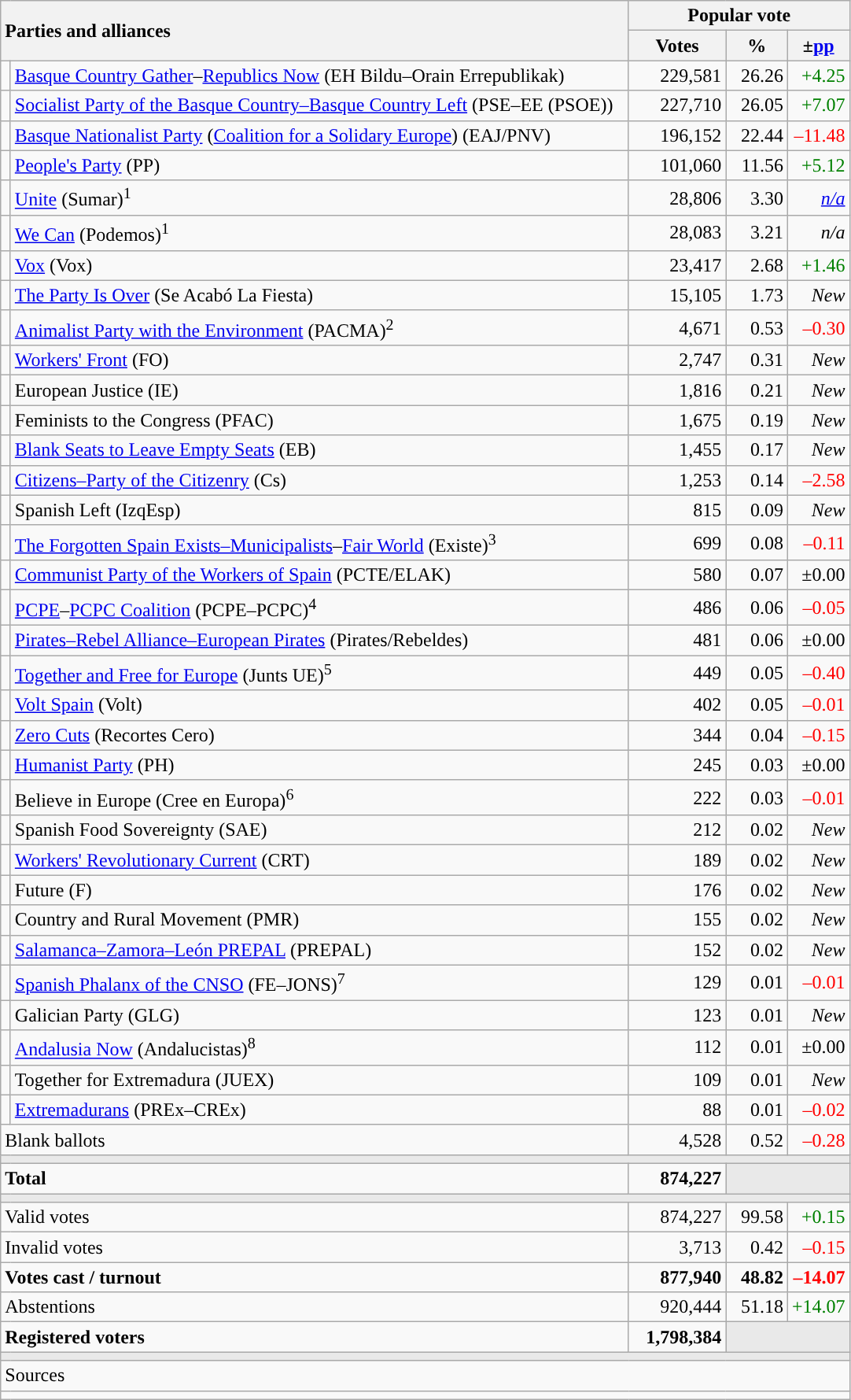<table class="wikitable" style="text-align:right;">
<tr>
<th style="text-align:left;" rowspan="2" colspan="2" width="525">Parties and alliances</th>
<th colspan="3">Popular vote</th>
</tr>
<tr bgcolor="#E9E9E9" align="center">
<th width="75">Votes</th>
<th width="45">%</th>
<th width="45">±<a href='#'>pp</a></th>
</tr>
<tr>
<td width="1" style="color:inherit;background:"></td>
<td align="left"><a href='#'>Basque Country Gather</a>–<a href='#'>Republics Now</a> (EH Bildu–Orain Errepublikak)</td>
<td>229,581</td>
<td>26.26</td>
<td style="color:green;">+4.25</td>
</tr>
<tr>
<td style="color:inherit;background:"></td>
<td align="left"><a href='#'>Socialist Party of the Basque Country–Basque Country Left</a> (PSE–EE (PSOE))</td>
<td>227,710</td>
<td>26.05</td>
<td style="color:green;">+7.07</td>
</tr>
<tr>
<td style="color:inherit;background:"></td>
<td align="left"><a href='#'>Basque Nationalist Party</a> (<a href='#'>Coalition for a Solidary Europe</a>) (EAJ/PNV)</td>
<td>196,152</td>
<td>22.44</td>
<td style="color:red;">–11.48</td>
</tr>
<tr>
<td style="color:inherit;background:"></td>
<td align="left"><a href='#'>People's Party</a> (PP)</td>
<td>101,060</td>
<td>11.56</td>
<td style="color:green;">+5.12</td>
</tr>
<tr>
<td style="color:inherit;background:"></td>
<td align="left"><a href='#'>Unite</a> (Sumar)<sup>1</sup></td>
<td>28,806</td>
<td>3.30</td>
<td><em><a href='#'>n/a</a></em></td>
</tr>
<tr>
<td style="color:inherit;background:"></td>
<td align="left"><a href='#'>We Can</a> (Podemos)<sup>1</sup></td>
<td>28,083</td>
<td>3.21</td>
<td><em>n/a</em></td>
</tr>
<tr>
<td style="color:inherit;background:"></td>
<td align="left"><a href='#'>Vox</a> (Vox)</td>
<td>23,417</td>
<td>2.68</td>
<td style="color:green;">+1.46</td>
</tr>
<tr>
<td style="color:inherit;background:"></td>
<td align="left"><a href='#'>The Party Is Over</a> (Se Acabó La Fiesta)</td>
<td>15,105</td>
<td>1.73</td>
<td><em>New</em></td>
</tr>
<tr>
<td style="color:inherit;background:"></td>
<td align="left"><a href='#'>Animalist Party with the Environment</a> (PACMA)<sup>2</sup></td>
<td>4,671</td>
<td>0.53</td>
<td style="color:red;">–0.30</td>
</tr>
<tr>
<td style="color:inherit;background:"></td>
<td align="left"><a href='#'>Workers' Front</a> (FO)</td>
<td>2,747</td>
<td>0.31</td>
<td><em>New</em></td>
</tr>
<tr>
<td style="color:inherit;background:"></td>
<td align="left">European Justice (IE)</td>
<td>1,816</td>
<td>0.21</td>
<td><em>New</em></td>
</tr>
<tr>
<td style="color:inherit;background:"></td>
<td align="left">Feminists to the Congress (PFAC)</td>
<td>1,675</td>
<td>0.19</td>
<td><em>New</em></td>
</tr>
<tr>
<td style="color:inherit;background:"></td>
<td align="left"><a href='#'>Blank Seats to Leave Empty Seats</a> (EB)</td>
<td>1,455</td>
<td>0.17</td>
<td><em>New</em></td>
</tr>
<tr>
<td style="color:inherit;background:"></td>
<td align="left"><a href='#'>Citizens–Party of the Citizenry</a> (Cs)</td>
<td>1,253</td>
<td>0.14</td>
<td style="color:red;">–2.58</td>
</tr>
<tr>
<td style="color:inherit;background:"></td>
<td align="left">Spanish Left (IzqEsp)</td>
<td>815</td>
<td>0.09</td>
<td><em>New</em></td>
</tr>
<tr>
<td style="color:inherit;background:"></td>
<td align="left"><a href='#'>The Forgotten Spain Exists–Municipalists</a>–<a href='#'>Fair World</a> (Existe)<sup>3</sup></td>
<td>699</td>
<td>0.08</td>
<td style="color:red;">–0.11</td>
</tr>
<tr>
<td style="color:inherit;background:"></td>
<td align="left"><a href='#'>Communist Party of the Workers of Spain</a> (PCTE/ELAK)</td>
<td>580</td>
<td>0.07</td>
<td>±0.00</td>
</tr>
<tr>
<td style="color:inherit;background:"></td>
<td align="left"><a href='#'>PCPE</a>–<a href='#'>PCPC Coalition</a> (PCPE–PCPC)<sup>4</sup></td>
<td>486</td>
<td>0.06</td>
<td style="color:red;">–0.05</td>
</tr>
<tr>
<td style="color:inherit;background:"></td>
<td align="left"><a href='#'>Pirates–Rebel Alliance–European Pirates</a> (Pirates/Rebeldes)</td>
<td>481</td>
<td>0.06</td>
<td>±0.00</td>
</tr>
<tr>
<td style="color:inherit;background:"></td>
<td align="left"><a href='#'>Together and Free for Europe</a> (Junts UE)<sup>5</sup></td>
<td>449</td>
<td>0.05</td>
<td style="color:red;">–0.40</td>
</tr>
<tr>
<td style="color:inherit;background:"></td>
<td align="left"><a href='#'>Volt Spain</a> (Volt)</td>
<td>402</td>
<td>0.05</td>
<td style="color:red;">–0.01</td>
</tr>
<tr>
<td style="color:inherit;background:"></td>
<td align="left"><a href='#'>Zero Cuts</a> (Recortes Cero)</td>
<td>344</td>
<td>0.04</td>
<td style="color:red;">–0.15</td>
</tr>
<tr>
<td style="color:inherit;background:"></td>
<td align="left"><a href='#'>Humanist Party</a> (PH)</td>
<td>245</td>
<td>0.03</td>
<td>±0.00</td>
</tr>
<tr>
<td style="color:inherit;background:"></td>
<td align="left">Believe in Europe (Cree en Europa)<sup>6</sup></td>
<td>222</td>
<td>0.03</td>
<td style="color:red;">–0.01</td>
</tr>
<tr>
<td style="color:inherit;background:"></td>
<td align="left">Spanish Food Sovereignty (SAE)</td>
<td>212</td>
<td>0.02</td>
<td><em>New</em></td>
</tr>
<tr>
<td style="color:inherit;background:"></td>
<td align="left"><a href='#'>Workers' Revolutionary Current</a> (CRT)</td>
<td>189</td>
<td>0.02</td>
<td><em>New</em></td>
</tr>
<tr>
<td style="color:inherit;background:"></td>
<td align="left">Future (F)</td>
<td>176</td>
<td>0.02</td>
<td><em>New</em></td>
</tr>
<tr>
<td style="color:inherit;background:"></td>
<td align="left">Country and Rural Movement (PMR)</td>
<td>155</td>
<td>0.02</td>
<td><em>New</em></td>
</tr>
<tr>
<td style="color:inherit;background:"></td>
<td align="left"><a href='#'>Salamanca–Zamora–León PREPAL</a> (PREPAL)</td>
<td>152</td>
<td>0.02</td>
<td><em>New</em></td>
</tr>
<tr>
<td style="color:inherit;background:"></td>
<td align="left"><a href='#'>Spanish Phalanx of the CNSO</a> (FE–JONS)<sup>7</sup></td>
<td>129</td>
<td>0.01</td>
<td style="color:red;">–0.01</td>
</tr>
<tr>
<td style="color:inherit;background:"></td>
<td align="left">Galician Party (GLG)</td>
<td>123</td>
<td>0.01</td>
<td><em>New</em></td>
</tr>
<tr>
<td style="color:inherit;background:"></td>
<td align="left"><a href='#'>Andalusia Now</a> (Andalucistas)<sup>8</sup></td>
<td>112</td>
<td>0.01</td>
<td>±0.00</td>
</tr>
<tr>
<td style="color:inherit;background:"></td>
<td align="left">Together for Extremadura (JUEX)</td>
<td>109</td>
<td>0.01</td>
<td><em>New</em></td>
</tr>
<tr>
<td style="color:inherit;background:"></td>
<td align="left"><a href='#'>Extremadurans</a> (PREx–CREx)</td>
<td>88</td>
<td>0.01</td>
<td style="color:red;">–0.02</td>
</tr>
<tr>
<td align="left" colspan="2">Blank ballots</td>
<td>4,528</td>
<td>0.52</td>
<td style="color:red;">–0.28</td>
</tr>
<tr>
<td colspan="5" bgcolor="#E9E9E9"></td>
</tr>
<tr style="font-weight:bold;">
<td align="left" colspan="2">Total</td>
<td>874,227</td>
<td bgcolor="#E9E9E9" colspan="2"></td>
</tr>
<tr>
<td colspan="5" bgcolor="#E9E9E9"></td>
</tr>
<tr>
<td align="left" colspan="2">Valid votes</td>
<td>874,227</td>
<td>99.58</td>
<td style="color:green;">+0.15</td>
</tr>
<tr>
<td align="left" colspan="2">Invalid votes</td>
<td>3,713</td>
<td>0.42</td>
<td style="color:red;">–0.15</td>
</tr>
<tr style="font-weight:bold;">
<td align="left" colspan="2">Votes cast / turnout</td>
<td>877,940</td>
<td>48.82</td>
<td style="color:red;">–14.07</td>
</tr>
<tr>
<td align="left" colspan="2">Abstentions</td>
<td>920,444</td>
<td>51.18</td>
<td style="color:green;">+14.07</td>
</tr>
<tr style="font-weight:bold;">
<td align="left" colspan="2">Registered voters</td>
<td>1,798,384</td>
<td bgcolor="#E9E9E9" colspan="2"></td>
</tr>
<tr>
<td colspan="5" bgcolor="#E9E9E9"></td>
</tr>
<tr>
<td align="left" colspan="5">Sources</td>
</tr>
<tr>
<td colspan="5" style="text-align:left; max-width:790px;"></td>
</tr>
</table>
